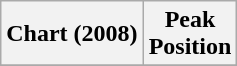<table class="wikitable sortable">
<tr>
<th align="left">Chart (2008)</th>
<th align="center">Peak<br>Position</th>
</tr>
<tr>
</tr>
</table>
